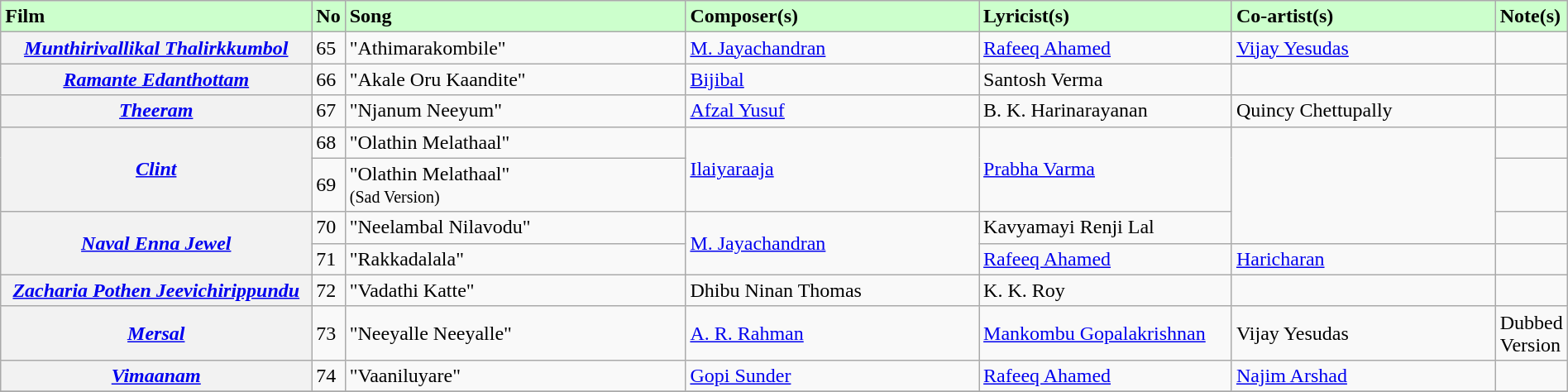<table class="wikitable plainrowheaders" width="100%" textcolor:#000;">
<tr style="background:#cfc; text-align:"center;">
<td scope="col" width=21%><strong>Film</strong></td>
<td><strong>No</strong></td>
<td scope="col" width=23%><strong>Song</strong></td>
<td scope="col" width=20%><strong>Composer(s)</strong></td>
<td scope="col" width=17%><strong>Lyricist(s)</strong></td>
<td scope="col" width=18%><strong>Co-artist(s)</strong></td>
<td><strong>Note(s)</strong></td>
</tr>
<tr>
<th><em><a href='#'>Munthirivallikal Thalirkkumbol</a></em></th>
<td>65</td>
<td>"Athimarakombile"</td>
<td><a href='#'>M. Jayachandran</a></td>
<td><a href='#'>Rafeeq Ahamed</a></td>
<td><a href='#'>Vijay Yesudas</a></td>
<td></td>
</tr>
<tr>
<th><em><a href='#'>Ramante Edanthottam</a></em></th>
<td>66</td>
<td>"Akale Oru Kaandite"</td>
<td><a href='#'>Bijibal</a></td>
<td>Santosh Verma</td>
<td></td>
<td></td>
</tr>
<tr>
<th><em><a href='#'>Theeram</a></em></th>
<td>67</td>
<td>"Njanum Neeyum"</td>
<td><a href='#'>Afzal Yusuf</a></td>
<td>B. K. Harinarayanan</td>
<td>Quincy Chettupally</td>
<td></td>
</tr>
<tr>
<th rowspan="2"><a href='#'><em>Clint</em></a></th>
<td>68</td>
<td>"Olathin Melathaal"</td>
<td rowspan="2"><a href='#'>Ilaiyaraaja</a></td>
<td rowspan="2"><a href='#'>Prabha Varma</a></td>
<td rowspan="3"></td>
<td></td>
</tr>
<tr>
<td>69</td>
<td>"Olathin Melathaal"<br><small>(Sad Version)</small></td>
<td></td>
</tr>
<tr>
<th rowspan="2"><em><a href='#'>Naval Enna Jewel</a></em></th>
<td>70</td>
<td>"Neelambal Nilavodu"</td>
<td rowspan="2"><a href='#'>M. Jayachandran</a></td>
<td>Kavyamayi Renji Lal</td>
<td></td>
</tr>
<tr>
<td>71</td>
<td>"Rakkadalala"</td>
<td><a href='#'>Rafeeq Ahamed</a></td>
<td><a href='#'>Haricharan</a></td>
<td></td>
</tr>
<tr>
<th><em><a href='#'>Zacharia Pothen Jeevichirippundu</a></em></th>
<td>72</td>
<td>"Vadathi Katte"</td>
<td>Dhibu Ninan Thomas</td>
<td>K. K. Roy</td>
<td></td>
<td></td>
</tr>
<tr>
<th><a href='#'><em>Mersal</em></a></th>
<td>73</td>
<td>"Neeyalle Neeyalle"</td>
<td><a href='#'>A. R. Rahman</a></td>
<td><a href='#'>Mankombu Gopalakrishnan</a></td>
<td>Vijay Yesudas</td>
<td>Dubbed Version</td>
</tr>
<tr>
<th><em><a href='#'>Vimaanam</a></em></th>
<td>74</td>
<td>"Vaaniluyare"</td>
<td><a href='#'>Gopi Sunder</a></td>
<td><a href='#'>Rafeeq Ahamed</a></td>
<td><a href='#'>Najim Arshad</a></td>
<td></td>
</tr>
<tr>
</tr>
</table>
